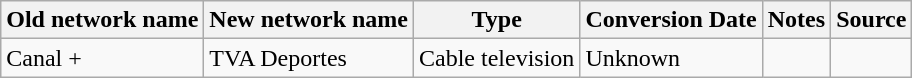<table class="wikitable">
<tr>
<th>Old network name</th>
<th>New network name</th>
<th>Type</th>
<th>Conversion Date</th>
<th>Notes</th>
<th>Source</th>
</tr>
<tr>
<td>Canal +</td>
<td>TVA Deportes</td>
<td>Cable television</td>
<td>Unknown</td>
<td></td>
<td></td>
</tr>
</table>
